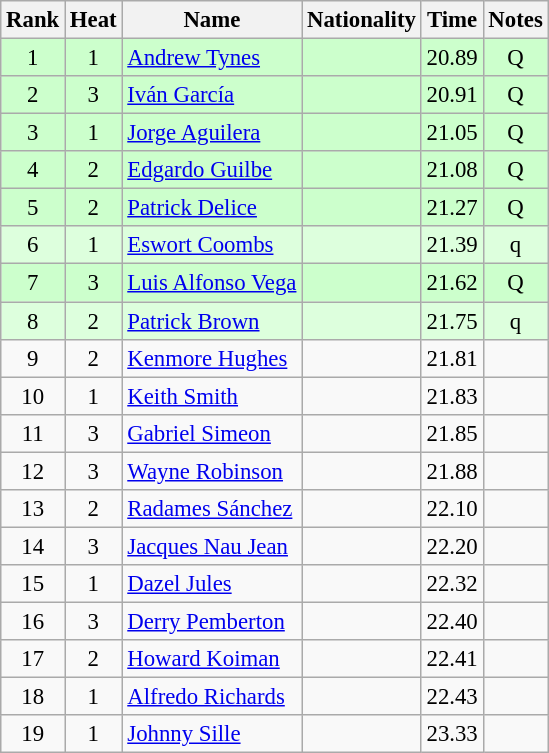<table class="wikitable sortable" style="text-align:center; font-size:95%">
<tr>
<th>Rank</th>
<th>Heat</th>
<th>Name</th>
<th>Nationality</th>
<th>Time</th>
<th>Notes</th>
</tr>
<tr bgcolor=ccffcc>
<td>1</td>
<td>1</td>
<td align=left><a href='#'>Andrew Tynes</a></td>
<td align=left></td>
<td>20.89</td>
<td>Q</td>
</tr>
<tr bgcolor=ccffcc>
<td>2</td>
<td>3</td>
<td align=left><a href='#'>Iván García</a></td>
<td align=left></td>
<td>20.91</td>
<td>Q</td>
</tr>
<tr bgcolor=ccffcc>
<td>3</td>
<td>1</td>
<td align=left><a href='#'>Jorge Aguilera</a></td>
<td align=left></td>
<td>21.05</td>
<td>Q</td>
</tr>
<tr bgcolor=ccffcc>
<td>4</td>
<td>2</td>
<td align=left><a href='#'>Edgardo Guilbe</a></td>
<td align=left></td>
<td>21.08</td>
<td>Q</td>
</tr>
<tr bgcolor=ccffcc>
<td>5</td>
<td>2</td>
<td align=left><a href='#'>Patrick Delice</a></td>
<td align=left></td>
<td>21.27</td>
<td>Q</td>
</tr>
<tr bgcolor=ddffdd>
<td>6</td>
<td>1</td>
<td align=left><a href='#'>Eswort Coombs</a></td>
<td align=left></td>
<td>21.39</td>
<td>q</td>
</tr>
<tr bgcolor=ccffcc>
<td>7</td>
<td>3</td>
<td align=left><a href='#'>Luis Alfonso Vega</a></td>
<td align=left></td>
<td>21.62</td>
<td>Q</td>
</tr>
<tr bgcolor=ddffdd>
<td>8</td>
<td>2</td>
<td align=left><a href='#'>Patrick Brown</a></td>
<td align=left></td>
<td>21.75</td>
<td>q</td>
</tr>
<tr>
<td>9</td>
<td>2</td>
<td align=left><a href='#'>Kenmore Hughes</a></td>
<td align=left></td>
<td>21.81</td>
<td></td>
</tr>
<tr>
<td>10</td>
<td>1</td>
<td align=left><a href='#'>Keith Smith</a></td>
<td align=left></td>
<td>21.83</td>
<td></td>
</tr>
<tr>
<td>11</td>
<td>3</td>
<td align=left><a href='#'>Gabriel Simeon</a></td>
<td align=left></td>
<td>21.85</td>
<td></td>
</tr>
<tr>
<td>12</td>
<td>3</td>
<td align=left><a href='#'>Wayne Robinson</a></td>
<td align=left></td>
<td>21.88</td>
<td></td>
</tr>
<tr>
<td>13</td>
<td>2</td>
<td align=left><a href='#'>Radames Sánchez</a></td>
<td align=left></td>
<td>22.10</td>
<td></td>
</tr>
<tr>
<td>14</td>
<td>3</td>
<td align=left><a href='#'>Jacques Nau Jean</a></td>
<td align=left></td>
<td>22.20</td>
<td></td>
</tr>
<tr>
<td>15</td>
<td>1</td>
<td align=left><a href='#'>Dazel Jules</a></td>
<td align=left></td>
<td>22.32</td>
<td></td>
</tr>
<tr>
<td>16</td>
<td>3</td>
<td align=left><a href='#'>Derry Pemberton</a></td>
<td align=left></td>
<td>22.40</td>
<td></td>
</tr>
<tr>
<td>17</td>
<td>2</td>
<td align=left><a href='#'>Howard Koiman</a></td>
<td align=left></td>
<td>22.41</td>
<td></td>
</tr>
<tr>
<td>18</td>
<td>1</td>
<td align=left><a href='#'>Alfredo Richards</a></td>
<td align=left></td>
<td>22.43</td>
<td></td>
</tr>
<tr>
<td>19</td>
<td>1</td>
<td align=left><a href='#'>Johnny Sille</a></td>
<td align=left></td>
<td>23.33</td>
<td></td>
</tr>
</table>
